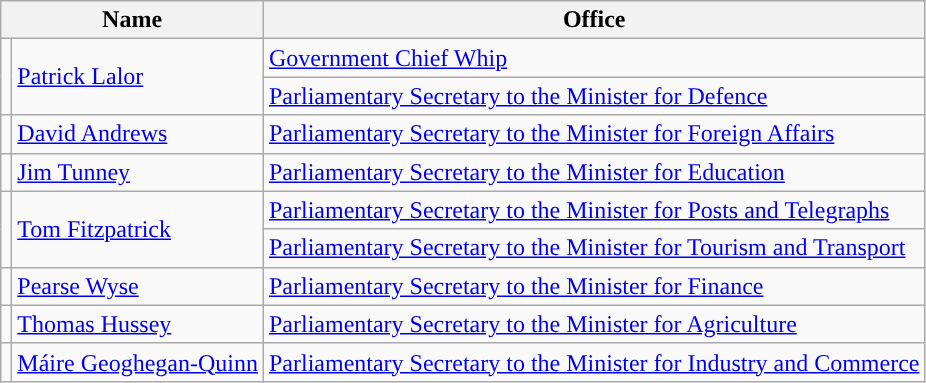<table class="wikitable">
<tr>
<th colspan="2">Name</th>
<th>Office</th>
</tr>
<tr>
<td rowspan="2" style="background-color: "></td>
<td rowspan="2"><a href='#'>Patrick Lalor</a></td>
<td><a href='#'>Government Chief Whip</a></td>
</tr>
<tr>
<td><a href='#'>Parliamentary Secretary to the Minister for Defence</a></td>
</tr>
<tr>
<td style="background-color: "></td>
<td><a href='#'>David Andrews</a></td>
<td><a href='#'>Parliamentary Secretary to the Minister for Foreign Affairs</a></td>
</tr>
<tr>
<td style="background-color: "></td>
<td><a href='#'>Jim Tunney</a></td>
<td><a href='#'>Parliamentary Secretary to the Minister for Education</a></td>
</tr>
<tr>
<td rowspan="2" style="background-color: "></td>
<td rowspan="2"><a href='#'>Tom Fitzpatrick</a></td>
<td><a href='#'>Parliamentary Secretary to the Minister for Posts and Telegraphs</a></td>
</tr>
<tr>
<td><a href='#'>Parliamentary Secretary to the Minister for Tourism and Transport</a></td>
</tr>
<tr>
<td style="background-color: "></td>
<td><a href='#'>Pearse Wyse</a></td>
<td><a href='#'>Parliamentary Secretary to the Minister for Finance</a></td>
</tr>
<tr>
<td style="background-color: "></td>
<td><a href='#'>Thomas Hussey</a></td>
<td><a href='#'>Parliamentary Secretary to the Minister for Agriculture</a></td>
</tr>
<tr>
<td style="background-color: "></td>
<td><a href='#'>Máire Geoghegan-Quinn</a></td>
<td><a href='#'>Parliamentary Secretary to the Minister for Industry and Commerce</a></td>
</tr>
</table>
